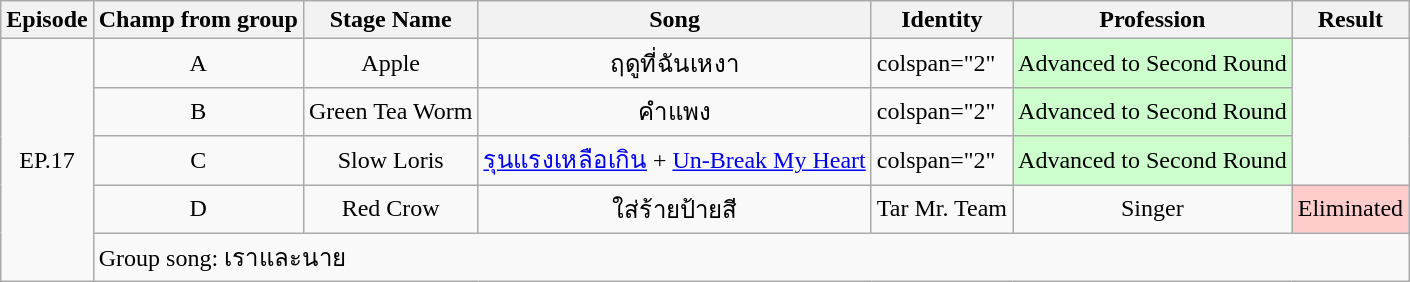<table class="wikitable">
<tr>
<th>Episode</th>
<th>Champ from group</th>
<th>Stage Name</th>
<th>Song</th>
<th>Identity</th>
<th>Profession</th>
<th>Result</th>
</tr>
<tr>
<td rowspan="5" align="center">EP.17</td>
<td align="center">A</td>
<td align="center">Apple</td>
<td align="center">ฤดูที่ฉันเหงา</td>
<td>colspan="2"  </td>
<td style="text-align:center; background:#ccffcc;">Advanced to Second Round</td>
</tr>
<tr>
<td align="center">B</td>
<td align="center">Green Tea Worm</td>
<td align="center">คำแพง</td>
<td>colspan="2"  </td>
<td style="text-align:center; background:#ccffcc;">Advanced to Second Round</td>
</tr>
<tr>
<td align="center">C</td>
<td align="center">Slow Loris</td>
<td align="center"><a href='#'>รุนแรงเหลือเกิน</a> + <a href='#'>Un-Break My Heart</a></td>
<td>colspan="2"  </td>
<td style="text-align:center; background:#ccffcc;">Advanced to Second Round</td>
</tr>
<tr>
<td align="center">D</td>
<td align="center">Red Crow</td>
<td align="center">ใส่ร้ายป้ายสี</td>
<td align="center">Tar Mr. Team</td>
<td align="center">Singer</td>
<td style="text-align:center; background:#ffcccc;">Eliminated</td>
</tr>
<tr>
<td colspan="7">Group song: เราและนาย</td>
</tr>
</table>
